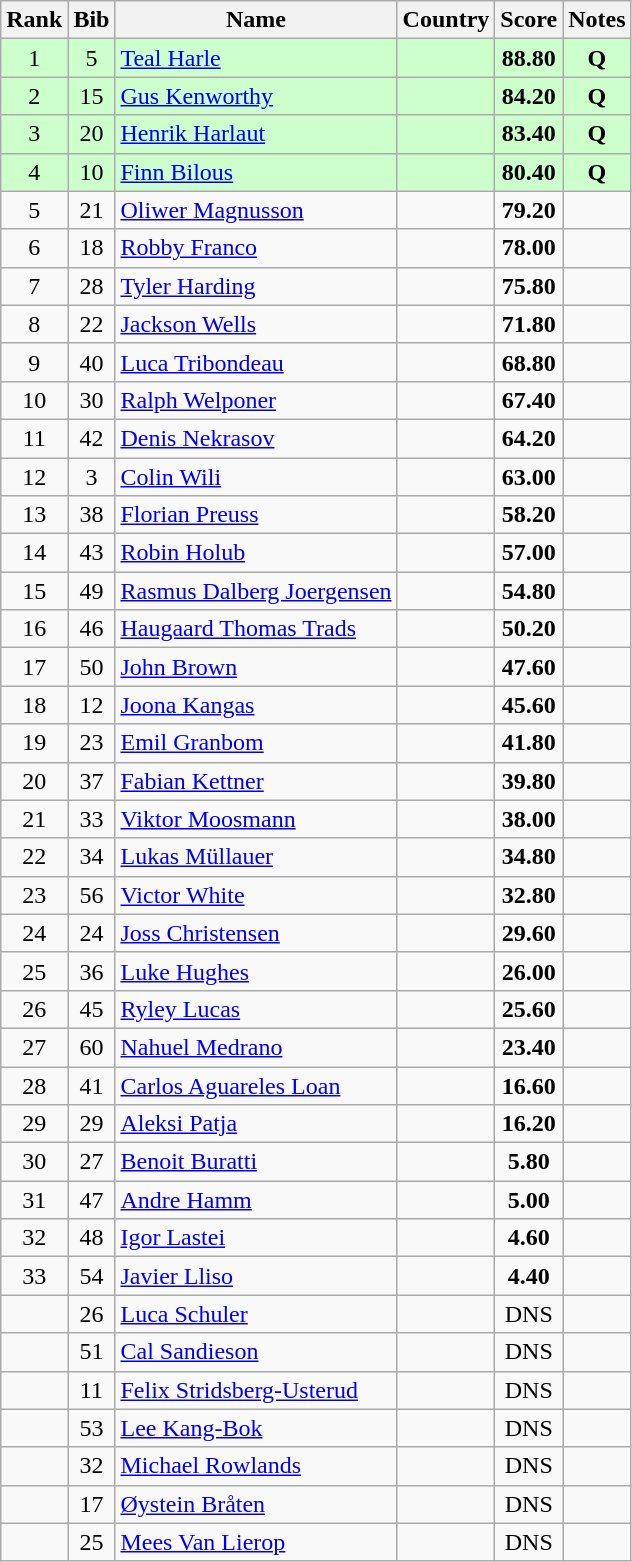<table class="wikitable sortable" style="text-align:center">
<tr>
<th>Rank</th>
<th>Bib</th>
<th>Name</th>
<th>Country</th>
<th>Score</th>
<th>Notes</th>
</tr>
<tr bgcolor="#ccffcc">
<td>1</td>
<td>5</td>
<td align=left><a href='#'>Teal Harle</a></td>
<td align=left></td>
<td><strong>88.80</strong></td>
<td><strong>Q</strong></td>
</tr>
<tr bgcolor="#ccffcc">
<td>2</td>
<td>15</td>
<td align=left><a href='#'>Gus Kenworthy</a></td>
<td align=left></td>
<td><strong>84.20</strong></td>
<td><strong>Q</strong></td>
</tr>
<tr bgcolor="#ccffcc">
<td>3</td>
<td>20</td>
<td align=left><a href='#'>Henrik Harlaut</a></td>
<td align=left></td>
<td><strong>83.40</strong></td>
<td><strong>Q</strong></td>
</tr>
<tr bgcolor="#ccffcc">
<td>4</td>
<td>10</td>
<td align=left><a href='#'>Finn Bilous</a></td>
<td align=left></td>
<td><strong>80.40</strong></td>
<td><strong>Q</strong></td>
</tr>
<tr>
<td>5</td>
<td>21</td>
<td align=left><a href='#'>Oliwer Magnusson</a></td>
<td align=left></td>
<td><strong>79.20</strong></td>
<td></td>
</tr>
<tr>
<td>6</td>
<td>18</td>
<td align=left><a href='#'>Robby Franco</a></td>
<td align=left></td>
<td><strong>78.00</strong></td>
<td></td>
</tr>
<tr>
<td>7</td>
<td>28</td>
<td align=left><a href='#'>Tyler Harding</a></td>
<td align=left></td>
<td><strong>75.80</strong></td>
<td></td>
</tr>
<tr>
<td>8</td>
<td>22</td>
<td align=left><a href='#'>Jackson Wells</a></td>
<td align=left></td>
<td><strong>71.80</strong></td>
<td></td>
</tr>
<tr>
<td>9</td>
<td>40</td>
<td align=left><a href='#'>Luca Tribondeau</a></td>
<td align=left></td>
<td><strong>68.80</strong></td>
<td></td>
</tr>
<tr>
<td>10</td>
<td>30</td>
<td align=left><a href='#'>Ralph Welponer</a></td>
<td align=left></td>
<td><strong>67.40</strong></td>
<td></td>
</tr>
<tr>
<td>11</td>
<td>42</td>
<td align=left><a href='#'>Denis Nekrasov</a></td>
<td align=left></td>
<td><strong>64.20</strong></td>
<td></td>
</tr>
<tr>
<td>12</td>
<td>3</td>
<td align=left><a href='#'>Colin Wili</a></td>
<td align=left></td>
<td><strong>63.00</strong></td>
<td></td>
</tr>
<tr>
<td>13</td>
<td>38</td>
<td align=left><a href='#'>Florian Preuss</a></td>
<td align=left></td>
<td><strong>58.20</strong></td>
<td></td>
</tr>
<tr>
<td>14</td>
<td>43</td>
<td align=left><a href='#'>Robin Holub</a></td>
<td align=left></td>
<td><strong>57.00</strong></td>
<td></td>
</tr>
<tr>
<td>15</td>
<td>49</td>
<td align=left><a href='#'>Rasmus Dalberg Joergensen</a></td>
<td align=left></td>
<td><strong>54.80</strong></td>
<td></td>
</tr>
<tr>
<td>16</td>
<td>46</td>
<td align=left><a href='#'>Haugaard Thomas Trads</a></td>
<td align=left></td>
<td><strong>50.20</strong></td>
<td></td>
</tr>
<tr>
<td>17</td>
<td>50</td>
<td align=left><a href='#'>John Brown</a></td>
<td align=left></td>
<td><strong>47.60</strong></td>
<td></td>
</tr>
<tr>
<td>18</td>
<td>12</td>
<td align=left><a href='#'>Joona Kangas</a></td>
<td align=left></td>
<td><strong>45.60</strong></td>
<td></td>
</tr>
<tr>
<td>19</td>
<td>23</td>
<td align=left><a href='#'>Emil Granbom</a></td>
<td align=left></td>
<td><strong>41.80</strong></td>
<td></td>
</tr>
<tr>
<td>20</td>
<td>37</td>
<td align=left><a href='#'>Fabian Kettner</a></td>
<td align=left></td>
<td><strong>39.80</strong></td>
<td></td>
</tr>
<tr>
<td>21</td>
<td>33</td>
<td align=left><a href='#'>Viktor Moosmann</a></td>
<td align=left></td>
<td><strong>38.00</strong></td>
<td></td>
</tr>
<tr>
<td>22</td>
<td>34</td>
<td align=left><a href='#'>Lukas Müllauer</a></td>
<td align=left></td>
<td><strong>34.80</strong></td>
<td></td>
</tr>
<tr>
<td>23</td>
<td>56</td>
<td align=left><a href='#'>Victor White</a></td>
<td align=left></td>
<td><strong>32.80</strong></td>
<td></td>
</tr>
<tr>
<td>24</td>
<td>24</td>
<td align=left><a href='#'>Joss Christensen</a></td>
<td align=left></td>
<td><strong>29.60</strong></td>
<td></td>
</tr>
<tr>
<td>25</td>
<td>36</td>
<td align=left><a href='#'>Luke Hughes</a></td>
<td align=left></td>
<td><strong>26.00</strong></td>
<td></td>
</tr>
<tr>
<td>26</td>
<td>45</td>
<td align=left><a href='#'>Ryley Lucas</a></td>
<td align=left></td>
<td><strong>25.60</strong></td>
<td></td>
</tr>
<tr>
<td>27</td>
<td>60</td>
<td align=left><a href='#'>Nahuel Medrano</a></td>
<td align=left></td>
<td><strong>23.40</strong></td>
<td></td>
</tr>
<tr>
<td>28</td>
<td>41</td>
<td align=left><a href='#'>Carlos Aguareles Loan</a></td>
<td align=left></td>
<td><strong>16.60</strong></td>
<td></td>
</tr>
<tr>
<td>29</td>
<td>29</td>
<td align=left><a href='#'>Aleksi Patja</a></td>
<td align=left></td>
<td><strong>16.20</strong></td>
<td></td>
</tr>
<tr>
<td>30</td>
<td>27</td>
<td align=left><a href='#'>Benoit Buratti</a></td>
<td align=left></td>
<td><strong>5.80</strong></td>
<td></td>
</tr>
<tr>
<td>31</td>
<td>47</td>
<td align=left><a href='#'>Andre Hamm</a></td>
<td align=left></td>
<td><strong>5.00</strong></td>
<td></td>
</tr>
<tr>
<td>32</td>
<td>48</td>
<td align=left><a href='#'>Igor Lastei</a></td>
<td align=left></td>
<td><strong>4.60</strong></td>
<td></td>
</tr>
<tr>
<td>33</td>
<td>54</td>
<td align=left><a href='#'>Javier Lliso</a></td>
<td align=left></td>
<td><strong>4.40</strong></td>
<td></td>
</tr>
<tr>
<td></td>
<td>26</td>
<td align=left><a href='#'>Luca Schuler</a></td>
<td align=left></td>
<td>DNS</td>
<td></td>
</tr>
<tr>
<td></td>
<td>51</td>
<td align=left><a href='#'>Cal Sandieson</a></td>
<td align=left></td>
<td>DNS</td>
<td></td>
</tr>
<tr>
<td></td>
<td>11</td>
<td align=left><a href='#'>Felix Stridsberg-Usterud</a></td>
<td align=left></td>
<td>DNS</td>
<td></td>
</tr>
<tr>
<td></td>
<td>53</td>
<td align=left><a href='#'>Lee Kang-Bok</a></td>
<td align=left></td>
<td>DNS</td>
<td></td>
</tr>
<tr>
<td></td>
<td>32</td>
<td align=left><a href='#'>Michael Rowlands</a></td>
<td align=left></td>
<td>DNS</td>
<td></td>
</tr>
<tr>
<td></td>
<td>17</td>
<td align=left><a href='#'>Øystein Bråten</a></td>
<td align=left></td>
<td>DNS</td>
<td></td>
</tr>
<tr>
<td></td>
<td>25</td>
<td align=left><a href='#'>Mees Van Lierop</a></td>
<td align=left></td>
<td>DNS</td>
<td></td>
</tr>
</table>
